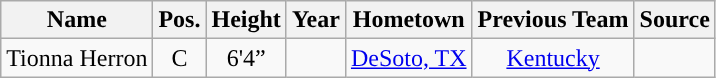<table class="wikitable sortable" border="1">
<tr>
<th style="text-align:center; ">Name</th>
<th style="text-align:center; ">Pos.</th>
<th style="text-align:center; ">Height</th>
<th style="text-align:center; ">Year</th>
<th style="text-align:center; ">Hometown</th>
<th style="text-align:center; ">Previous Team</th>
<th style="text-align:center; ">Source</th>
</tr>
<tr align="center">
<td>Tionna Herron</td>
<td>C</td>
<td>6'4”</td>
<td></td>
<td><a href='#'>DeSoto, TX</a></td>
<td><a href='#'>Kentucky</a></td>
<td></td>
</tr>
</table>
